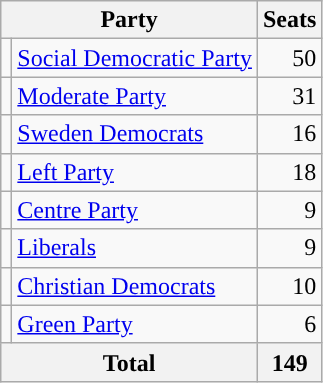<table class="wikitable">
<tr>
<th colspan="2">Party</th>
<th>Seats</th>
</tr>
<tr>
<td></td>
<td><a href='#'>Social Democratic Party</a></td>
<td align="right">50</td>
</tr>
<tr>
<td></td>
<td><a href='#'>Moderate Party</a></td>
<td align="right">31</td>
</tr>
<tr>
<td></td>
<td><a href='#'>Sweden Democrats</a></td>
<td align="right">16</td>
</tr>
<tr>
<td></td>
<td><a href='#'>Left Party</a></td>
<td align="right">18</td>
</tr>
<tr>
<td></td>
<td><a href='#'>Centre Party</a></td>
<td align="right">9</td>
</tr>
<tr>
<td></td>
<td><a href='#'>Liberals</a></td>
<td align="right">9</td>
</tr>
<tr>
<td></td>
<td><a href='#'>Christian Democrats</a></td>
<td align="right">10</td>
</tr>
<tr>
<td></td>
<td><a href='#'>Green Party</a></td>
<td align="right">6</td>
</tr>
<tr>
<th colspan="2">Total</th>
<th align="right">149</th>
</tr>
</table>
